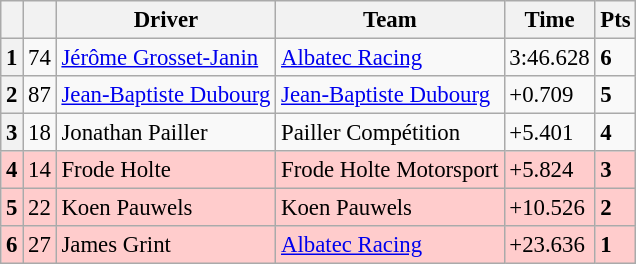<table class=wikitable style="font-size:95%">
<tr>
<th></th>
<th></th>
<th>Driver</th>
<th>Team</th>
<th>Time</th>
<th>Pts</th>
</tr>
<tr>
<th>1</th>
<td>74</td>
<td> <a href='#'>Jérôme Grosset-Janin</a></td>
<td><a href='#'>Albatec Racing</a></td>
<td>3:46.628</td>
<td><strong>6</strong></td>
</tr>
<tr>
<th>2</th>
<td>87</td>
<td> <a href='#'>Jean-Baptiste Dubourg</a></td>
<td><a href='#'>Jean-Baptiste Dubourg</a></td>
<td>+0.709</td>
<td><strong>5</strong></td>
</tr>
<tr>
<th>3</th>
<td>18</td>
<td> Jonathan Pailler</td>
<td>Pailler Compétition</td>
<td>+5.401</td>
<td><strong>4</strong></td>
</tr>
<tr>
<th style="background:#ffcccc;">4</th>
<td style="background:#ffcccc;">14</td>
<td style="background:#ffcccc;"> Frode Holte</td>
<td style="background:#ffcccc;">Frode Holte Motorsport</td>
<td style="background:#ffcccc;">+5.824</td>
<td style="background:#ffcccc;"><strong>3</strong></td>
</tr>
<tr>
<th style="background:#ffcccc;">5</th>
<td style="background:#ffcccc;">22</td>
<td style="background:#ffcccc;"> Koen Pauwels</td>
<td style="background:#ffcccc;">Koen Pauwels</td>
<td style="background:#ffcccc;">+10.526</td>
<td style="background:#ffcccc;"><strong>2</strong></td>
</tr>
<tr>
<th style="background:#ffcccc;">6</th>
<td style="background:#ffcccc;">27</td>
<td style="background:#ffcccc;"> James Grint</td>
<td style="background:#ffcccc;"><a href='#'>Albatec Racing</a></td>
<td style="background:#ffcccc;">+23.636</td>
<td style="background:#ffcccc;"><strong>1</strong></td>
</tr>
</table>
